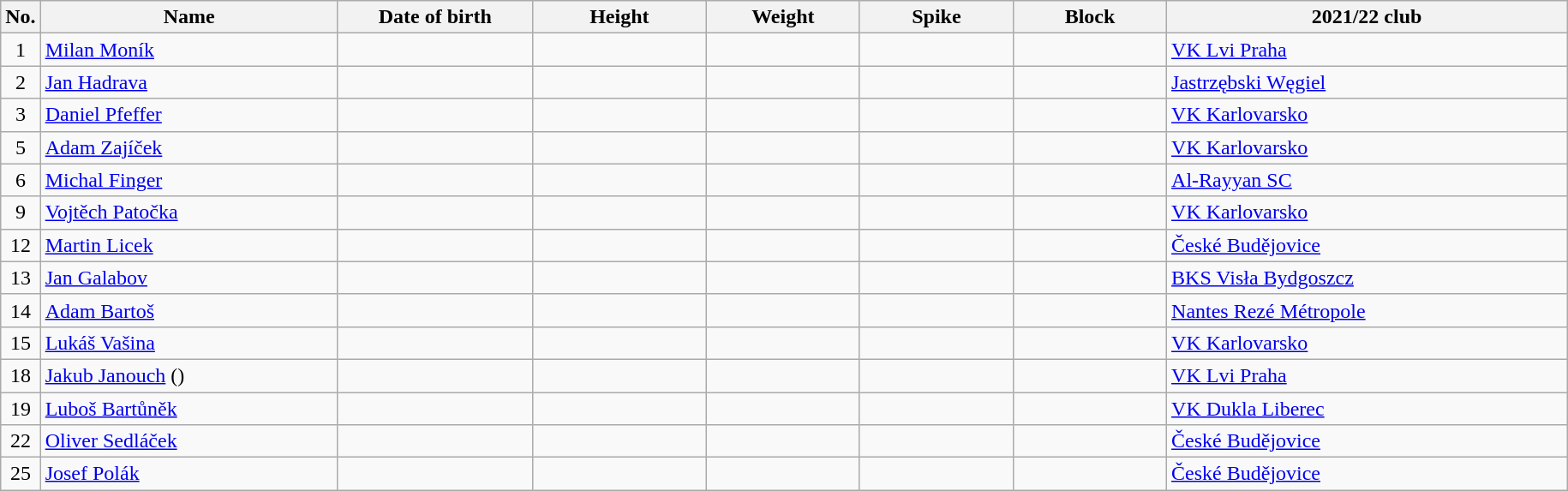<table class="wikitable sortable" style="font-size:100%; text-align:center;">
<tr>
<th>No.</th>
<th style="width:14em">Name</th>
<th style="width:9em">Date of birth</th>
<th style="width:8em">Height</th>
<th style="width:7em">Weight</th>
<th style="width:7em">Spike</th>
<th style="width:7em">Block</th>
<th style="width:19em">2021/22 club</th>
</tr>
<tr>
<td>1</td>
<td align=left><a href='#'>Milan Moník</a></td>
<td align=right></td>
<td></td>
<td></td>
<td></td>
<td></td>
<td align=left> <a href='#'>VK Lvi Praha</a></td>
</tr>
<tr>
<td>2</td>
<td align=left><a href='#'>Jan Hadrava</a></td>
<td align=right></td>
<td></td>
<td></td>
<td></td>
<td></td>
<td align=left> <a href='#'>Jastrzębski Węgiel</a></td>
</tr>
<tr>
<td>3</td>
<td align=left><a href='#'>Daniel Pfeffer</a></td>
<td align=right></td>
<td></td>
<td></td>
<td></td>
<td></td>
<td align=left> <a href='#'>VK Karlovarsko</a></td>
</tr>
<tr>
<td>5</td>
<td align=left><a href='#'>Adam Zajíček</a></td>
<td align=right></td>
<td></td>
<td></td>
<td></td>
<td></td>
<td align=left> <a href='#'>VK Karlovarsko</a></td>
</tr>
<tr>
<td>6</td>
<td align=left><a href='#'>Michal Finger</a></td>
<td align=right></td>
<td></td>
<td></td>
<td></td>
<td></td>
<td align=left> <a href='#'>Al-Rayyan SC</a></td>
</tr>
<tr>
<td>9</td>
<td align=left><a href='#'>Vojtěch Patočka</a></td>
<td align=right></td>
<td></td>
<td></td>
<td></td>
<td></td>
<td align=left> <a href='#'>VK Karlovarsko</a></td>
</tr>
<tr>
<td>12</td>
<td align=left><a href='#'>Martin Licek</a></td>
<td align=right></td>
<td></td>
<td></td>
<td></td>
<td></td>
<td align=left> <a href='#'>České Budějovice</a></td>
</tr>
<tr>
<td>13</td>
<td align=left><a href='#'>Jan Galabov</a></td>
<td align=right></td>
<td></td>
<td></td>
<td></td>
<td></td>
<td align=left> <a href='#'>BKS Visła Bydgoszcz</a></td>
</tr>
<tr>
<td>14</td>
<td align=left><a href='#'>Adam Bartoš</a></td>
<td align=right></td>
<td></td>
<td></td>
<td></td>
<td></td>
<td align=left> <a href='#'>Nantes Rezé Métropole</a></td>
</tr>
<tr>
<td>15</td>
<td align=left><a href='#'>Lukáš Vašina</a></td>
<td align=right></td>
<td></td>
<td></td>
<td></td>
<td></td>
<td align=left> <a href='#'>VK Karlovarsko</a></td>
</tr>
<tr>
<td>18</td>
<td align=left><a href='#'>Jakub Janouch</a> ()</td>
<td align=right></td>
<td></td>
<td></td>
<td></td>
<td></td>
<td align=left> <a href='#'>VK Lvi Praha</a></td>
</tr>
<tr>
<td>19</td>
<td align=left><a href='#'>Luboš Bartůněk</a></td>
<td align=right></td>
<td></td>
<td></td>
<td></td>
<td></td>
<td align=left> <a href='#'>VK Dukla Liberec</a></td>
</tr>
<tr>
<td>22</td>
<td align=left><a href='#'>Oliver Sedláček</a></td>
<td align=right></td>
<td></td>
<td></td>
<td></td>
<td></td>
<td align=left> <a href='#'>České Budějovice</a></td>
</tr>
<tr>
<td>25</td>
<td align=left><a href='#'>Josef Polák</a></td>
<td align=right></td>
<td></td>
<td></td>
<td></td>
<td></td>
<td align=left> <a href='#'>České Budějovice</a></td>
</tr>
</table>
